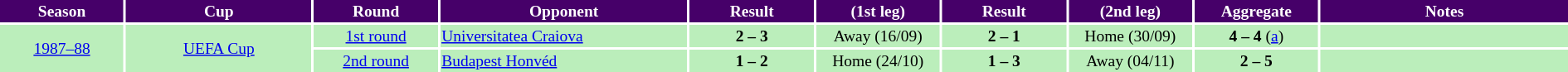<table style="text-align: center; font-size:13px; width:100%">
<tr style="background:#460069; color:white">
<th width=8%>Season</th>
<th width=12%>Cup</th>
<th width=8%>Round</th>
<th width=16%>Opponent</th>
<th width=8%>Result</th>
<th width=8%>(1st leg)</th>
<th width=8%>Result</th>
<th width=8%>(2nd leg)</th>
<th width=8%>Aggregate</th>
<th>Notes</th>
</tr>
<tr bgcolor=#BBEEBB>
<td rowspan=2><a href='#'>1987–88</a></td>
<td rowspan=2><a href='#'>UEFA Cup</a></td>
<td><a href='#'>1st round</a></td>
<td align=left> <a href='#'>Universitatea Craiova</a></td>
<td><strong>2 – 3</strong></td>
<td>Away (16/09)</td>
<td><strong>2 – 1</strong></td>
<td>Home (30/09)</td>
<td><strong>4 – 4</strong> (<a href='#'>a</a>)</td>
<td></td>
</tr>
<tr bgcolor=#BBEEBB>
<td><a href='#'>2nd round</a></td>
<td align=left> <a href='#'>Budapest Honvéd</a></td>
<td><strong>1 – 2</strong></td>
<td>Home (24/10)</td>
<td><strong>1 – 3</strong></td>
<td>Away (04/11)</td>
<td><strong>2 – 5</strong></td>
<td></td>
</tr>
</table>
